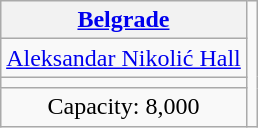<table class="wikitable" style="text-align:center; margin:1em auto;">
<tr>
<th><a href='#'>Belgrade</a></th>
<td rowspan=4></td>
</tr>
<tr>
<td><a href='#'>Aleksandar Nikolić Hall</a></td>
</tr>
<tr>
<td></td>
</tr>
<tr>
<td>Capacity: 8,000</td>
</tr>
</table>
